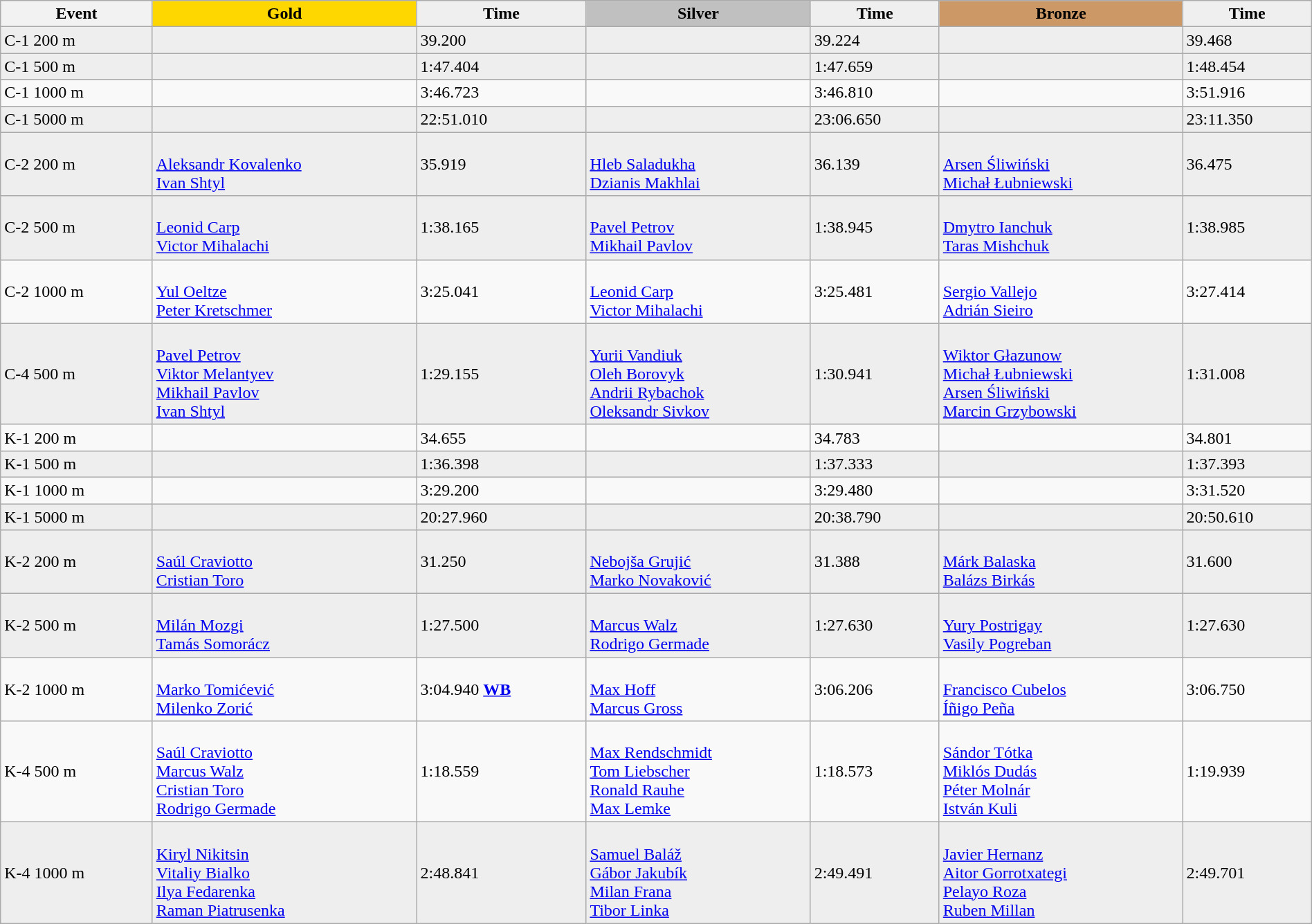<table class="wikitable" width=100%>
<tr>
<th>Event</th>
<td align=center bgcolor="gold"><strong>Gold</strong></td>
<td align=center bgcolor="EFEFEF"><strong>Time</strong></td>
<td align=center bgcolor="silver"><strong>Silver</strong></td>
<td align=center bgcolor="EFEFEF"><strong>Time</strong></td>
<td align=center bgcolor="CC9966"><strong>Bronze</strong></td>
<td align=center bgcolor="EFEFEF"><strong>Time</strong></td>
</tr>
<tr style="background:#eee; width:100%;">
<td>C-1 200 m</td>
<td></td>
<td>39.200</td>
<td></td>
<td>39.224</td>
<td></td>
<td>39.468</td>
</tr>
<tr style="background:#eee; width:100%;">
<td>C-1 500 m</td>
<td></td>
<td>1:47.404</td>
<td></td>
<td>1:47.659</td>
<td></td>
<td>1:48.454</td>
</tr>
<tr>
<td>C-1 1000 m </td>
<td></td>
<td>3:46.723</td>
<td></td>
<td>3:46.810</td>
<td></td>
<td>3:51.916</td>
</tr>
<tr style="background:#eee; width:100%;">
<td>C-1 5000 m</td>
<td></td>
<td>22:51.010</td>
<td></td>
<td>23:06.650</td>
<td></td>
<td>23:11.350</td>
</tr>
<tr style="background:#eee; width:100%;">
<td>C-2 200 m</td>
<td><br><a href='#'>Aleksandr Kovalenko</a><br><a href='#'>Ivan Shtyl</a></td>
<td>35.919</td>
<td><br><a href='#'>Hleb Saladukha</a><br><a href='#'>Dzianis Makhlai</a></td>
<td>36.139</td>
<td><br><a href='#'>Arsen Śliwiński</a><br><a href='#'>Michał Łubniewski</a></td>
<td>36.475</td>
</tr>
<tr style="background:#eee; width:100%;">
<td>C-2 500 m</td>
<td><br><a href='#'>Leonid Carp</a><br><a href='#'>Victor Mihalachi</a></td>
<td>1:38.165</td>
<td><br><a href='#'>Pavel Petrov</a><br><a href='#'>Mikhail Pavlov</a></td>
<td>1:38.945</td>
<td><br><a href='#'>Dmytro Ianchuk</a><br><a href='#'>Taras Mishchuk</a></td>
<td>1:38.985</td>
</tr>
<tr>
<td>C-2 1000 m </td>
<td><br><a href='#'>Yul Oeltze</a><br><a href='#'>Peter Kretschmer</a></td>
<td>3:25.041</td>
<td><br><a href='#'>Leonid Carp</a><br><a href='#'>Victor Mihalachi</a></td>
<td>3:25.481</td>
<td><br><a href='#'>Sergio Vallejo</a><br><a href='#'>Adrián Sieiro</a></td>
<td>3:27.414</td>
</tr>
<tr style="background:#eee; width:100%;">
<td>C-4 500 m</td>
<td><br><a href='#'>Pavel Petrov</a><br><a href='#'>Viktor Melantyev</a><br><a href='#'>Mikhail Pavlov</a><br><a href='#'>Ivan Shtyl</a></td>
<td>1:29.155</td>
<td><br><a href='#'>Yurii Vandiuk</a><br><a href='#'>Oleh Borovyk</a><br><a href='#'>Andrii Rybachok</a><br><a href='#'>Oleksandr Sivkov</a></td>
<td>1:30.941</td>
<td><br><a href='#'>Wiktor Głazunow</a><br><a href='#'>Michał Łubniewski</a><br><a href='#'>Arsen Śliwiński</a><br><a href='#'>Marcin Grzybowski</a></td>
<td>1:31.008</td>
</tr>
<tr>
<td>K-1 200 m </td>
<td></td>
<td>34.655</td>
<td></td>
<td>34.783</td>
<td></td>
<td>34.801</td>
</tr>
<tr style="background:#eee; width:100%;">
<td>K-1 500 m</td>
<td></td>
<td>1:36.398</td>
<td></td>
<td>1:37.333</td>
<td></td>
<td>1:37.393</td>
</tr>
<tr>
<td>K-1 1000 m </td>
<td></td>
<td>3:29.200</td>
<td></td>
<td>3:29.480</td>
<td></td>
<td>3:31.520</td>
</tr>
<tr style="background:#eee; width:100%;">
<td>K-1 5000 m</td>
<td></td>
<td>20:27.960</td>
<td></td>
<td>20:38.790</td>
<td></td>
<td>20:50.610</td>
</tr>
<tr style="background:#eee; width:100%;">
<td>K-2 200 m</td>
<td><br><a href='#'>Saúl Craviotto</a><br><a href='#'>Cristian Toro</a></td>
<td>31.250</td>
<td><br><a href='#'>Nebojša Grujić</a><br><a href='#'>Marko Novaković</a></td>
<td>31.388</td>
<td><br><a href='#'>Márk Balaska</a><br><a href='#'>Balázs Birkás</a></td>
<td>31.600</td>
</tr>
<tr style="background:#eee; width:100%;">
<td>K-2 500 m</td>
<td><br><a href='#'>Milán Mozgi</a><br><a href='#'>Tamás Somorácz</a></td>
<td>1:27.500</td>
<td><br><a href='#'>Marcus Walz</a><br><a href='#'>Rodrigo Germade</a></td>
<td>1:27.630</td>
<td><br><a href='#'>Yury Postrigay</a><br><a href='#'>Vasily Pogreban</a></td>
<td>1:27.630</td>
</tr>
<tr>
<td>K-2 1000 m </td>
<td><br><a href='#'>Marko Tomićević</a><br><a href='#'>Milenko Zorić</a></td>
<td>3:04.940 <strong><a href='#'>WB</a></strong></td>
<td><br><a href='#'>Max Hoff</a><br><a href='#'>Marcus Gross</a></td>
<td>3:06.206</td>
<td><br><a href='#'>Francisco Cubelos</a><br><a href='#'>Íñigo Peña</a></td>
<td>3:06.750</td>
</tr>
<tr>
<td>K-4 500 m </td>
<td><br><a href='#'>Saúl Craviotto</a><br><a href='#'>Marcus Walz</a><br><a href='#'>Cristian Toro</a><br><a href='#'>Rodrigo Germade</a></td>
<td>1:18.559</td>
<td><br><a href='#'>Max Rendschmidt</a><br><a href='#'>Tom Liebscher</a><br><a href='#'>Ronald Rauhe</a><br><a href='#'>Max Lemke</a></td>
<td>1:18.573</td>
<td><br><a href='#'>Sándor Tótka</a><br><a href='#'>Miklós Dudás</a><br><a href='#'>Péter Molnár</a><br><a href='#'>István Kuli</a></td>
<td>1:19.939</td>
</tr>
<tr style="background:#eee; width:100%;">
<td>K-4 1000 m</td>
<td><br><a href='#'>Kiryl Nikitsin</a><br><a href='#'>Vitaliy Bialko</a><br><a href='#'>Ilya Fedarenka</a><br><a href='#'>Raman Piatrusenka</a></td>
<td>2:48.841</td>
<td><br><a href='#'>Samuel Baláž</a><br><a href='#'>Gábor Jakubík</a><br><a href='#'>Milan Frana</a><br><a href='#'>Tibor Linka</a></td>
<td>2:49.491</td>
<td><br><a href='#'>Javier Hernanz</a><br><a href='#'>Aitor Gorrotxategi</a><br><a href='#'>Pelayo Roza</a><br><a href='#'>Ruben Millan</a></td>
<td>2:49.701</td>
</tr>
</table>
